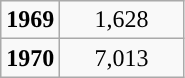<table class="wikitable" style="text-align: center">
<tr>
<td><strong>1969</strong></td>
<td scope="col" style="width: 75px;">1,628</td>
</tr>
<tr>
<td><strong>1970</strong></td>
<td>7,013</td>
</tr>
</table>
